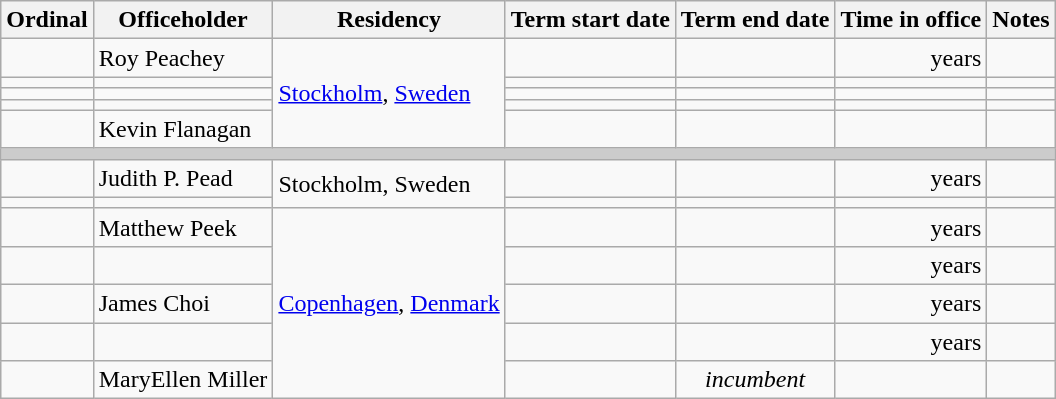<table class='wikitable sortable'>
<tr>
<th>Ordinal</th>
<th>Officeholder</th>
<th>Residency</th>
<th>Term start date</th>
<th>Term end date</th>
<th>Time in office</th>
<th>Notes</th>
</tr>
<tr>
<td align=center></td>
<td>Roy Peachey</td>
<td rowspan=5><a href='#'>Stockholm</a>, <a href='#'>Sweden</a></td>
<td align=center></td>
<td align=center></td>
<td align=right> years</td>
<td></td>
</tr>
<tr>
<td align=center></td>
<td></td>
<td align=center></td>
<td align=center></td>
<td align=right></td>
<td></td>
</tr>
<tr>
<td align=center></td>
<td></td>
<td align=center></td>
<td align=center></td>
<td align=right></td>
<td></td>
</tr>
<tr>
<td align=center></td>
<td></td>
<td align=center></td>
<td align=center></td>
<td align=right></td>
<td></td>
</tr>
<tr>
<td align=center></td>
<td>Kevin Flanagan</td>
<td align=center></td>
<td align=center></td>
<td align=right></td>
<td></td>
</tr>
<tr>
<th colspan=7 style="background: #cccccc;"></th>
</tr>
<tr>
<td align=center></td>
<td>Judith P. Pead</td>
<td rowspan=2>Stockholm, Sweden</td>
<td align=center></td>
<td align=center></td>
<td align=right> years</td>
<td></td>
</tr>
<tr>
<td align=center></td>
<td></td>
<td align=center></td>
<td align=center></td>
<td align=right></td>
<td></td>
</tr>
<tr>
<td align=center></td>
<td>Matthew Peek</td>
<td rowspan=5><a href='#'>Copenhagen</a>, <a href='#'>Denmark</a></td>
<td align=center></td>
<td align=center></td>
<td align=right> years</td>
<td></td>
</tr>
<tr>
<td align=center></td>
<td></td>
<td align=center></td>
<td align=center></td>
<td align=right> years</td>
<td></td>
</tr>
<tr>
<td align=center></td>
<td>James Choi</td>
<td align=center></td>
<td align=center></td>
<td align=right> years</td>
<td></td>
</tr>
<tr>
<td align=center></td>
<td></td>
<td align=center></td>
<td align=center></td>
<td align=right> years</td>
<td></td>
</tr>
<tr>
<td align=center></td>
<td>MaryEllen Miller</td>
<td align=center></td>
<td align=center><em>incumbent</em></td>
<td align=right><strong></strong></td>
<td></td>
</tr>
</table>
